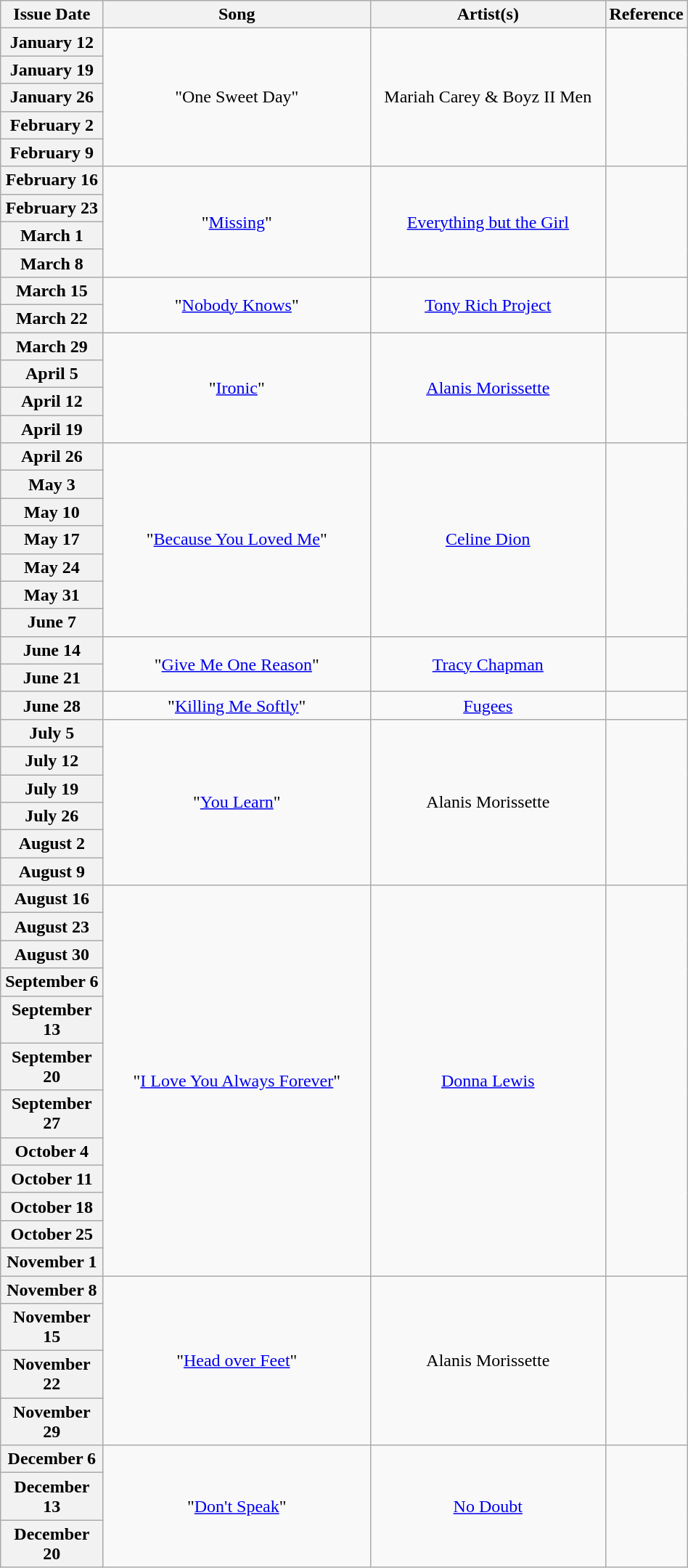<table class="wikitable plainrowheaders" style="text-align: center" width="50%">
<tr>
<th width=15%>Issue Date</th>
<th width=40%>Song</th>
<th width=35%>Artist(s)</th>
<th width=10%>Reference</th>
</tr>
<tr>
<th scope="row">January 12</th>
<td rowspan="5">"One Sweet Day"</td>
<td rowspan="5">Mariah Carey & Boyz II Men</td>
<td rowspan="5"></td>
</tr>
<tr>
<th scope="row">January 19</th>
</tr>
<tr>
<th scope="row">January 26</th>
</tr>
<tr>
<th scope="row">February 2</th>
</tr>
<tr>
<th scope="row">February 9</th>
</tr>
<tr>
<th scope="row">February 16</th>
<td rowspan="4">"<a href='#'>Missing</a>"</td>
<td rowspan="4"><a href='#'>Everything but the Girl</a></td>
<td rowspan="4"></td>
</tr>
<tr>
<th scope="row">February 23</th>
</tr>
<tr>
<th scope="row">March 1</th>
</tr>
<tr>
<th scope="row">March 8</th>
</tr>
<tr>
<th scope="row">March 15</th>
<td rowspan="2">"<a href='#'>Nobody Knows</a>"</td>
<td rowspan="2"><a href='#'>Tony Rich Project</a></td>
<td rowspan="2"></td>
</tr>
<tr>
<th scope="row">March 22</th>
</tr>
<tr>
<th scope="row">March 29</th>
<td rowspan="4">"<a href='#'>Ironic</a>"</td>
<td rowspan="4"><a href='#'>Alanis Morissette</a></td>
<td rowspan="4"></td>
</tr>
<tr>
<th scope="row">April 5</th>
</tr>
<tr>
<th scope="row">April 12</th>
</tr>
<tr>
<th scope="row">April 19</th>
</tr>
<tr>
<th scope="row">April 26</th>
<td rowspan="7">"<a href='#'>Because You Loved Me</a>"</td>
<td rowspan="7"><a href='#'>Celine Dion</a></td>
<td rowspan="7"></td>
</tr>
<tr>
<th scope="row">May 3</th>
</tr>
<tr>
<th scope="row">May 10</th>
</tr>
<tr>
<th scope="row">May 17</th>
</tr>
<tr>
<th scope="row">May 24</th>
</tr>
<tr>
<th scope="row">May 31</th>
</tr>
<tr>
<th scope="row">June 7</th>
</tr>
<tr>
<th scope="row">June 14</th>
<td rowspan="2">"<a href='#'>Give Me One Reason</a>"</td>
<td rowspan="2"><a href='#'>Tracy Chapman</a></td>
<td rowspan="2"></td>
</tr>
<tr>
<th scope="row">June 21</th>
</tr>
<tr>
<th scope="row">June 28</th>
<td>"<a href='#'>Killing Me Softly</a>"</td>
<td><a href='#'>Fugees</a></td>
<td></td>
</tr>
<tr>
<th scope="row">July 5</th>
<td rowspan="6">"<a href='#'>You Learn</a>"</td>
<td rowspan="6">Alanis Morissette</td>
<td rowspan="6"></td>
</tr>
<tr>
<th scope="row">July 12</th>
</tr>
<tr>
<th scope="row">July 19</th>
</tr>
<tr>
<th scope="row">July 26</th>
</tr>
<tr>
<th scope="row">August 2</th>
</tr>
<tr>
<th scope="row">August 9</th>
</tr>
<tr>
<th scope="row">August 16</th>
<td rowspan="12">"<a href='#'>I Love You Always Forever</a>"</td>
<td rowspan="12"><a href='#'>Donna Lewis</a></td>
<td rowspan="12"></td>
</tr>
<tr>
<th scope="row">August 23</th>
</tr>
<tr>
<th scope="row">August 30</th>
</tr>
<tr>
<th scope="row">September 6</th>
</tr>
<tr>
<th scope="row">September 13</th>
</tr>
<tr>
<th scope="row">September 20</th>
</tr>
<tr>
<th scope="row">September 27</th>
</tr>
<tr>
<th scope="row">October 4</th>
</tr>
<tr>
<th scope="row">October 11</th>
</tr>
<tr>
<th scope="row">October 18</th>
</tr>
<tr>
<th scope="row">October 25</th>
</tr>
<tr>
<th scope="row">November 1</th>
</tr>
<tr>
<th scope="row">November 8</th>
<td rowspan="4">"<a href='#'>Head over Feet</a>"</td>
<td rowspan="4">Alanis Morissette</td>
<td rowspan="4"></td>
</tr>
<tr>
<th scope="row">November 15</th>
</tr>
<tr>
<th scope="row">November 22</th>
</tr>
<tr>
<th scope="row">November 29</th>
</tr>
<tr>
<th scope="row">December 6</th>
<td rowspan="3">"<a href='#'>Don't Speak</a>"</td>
<td rowspan="3"><a href='#'>No Doubt</a></td>
<td rowspan="3"></td>
</tr>
<tr>
<th scope="row">December 13</th>
</tr>
<tr>
<th scope="row">December 20</th>
</tr>
</table>
